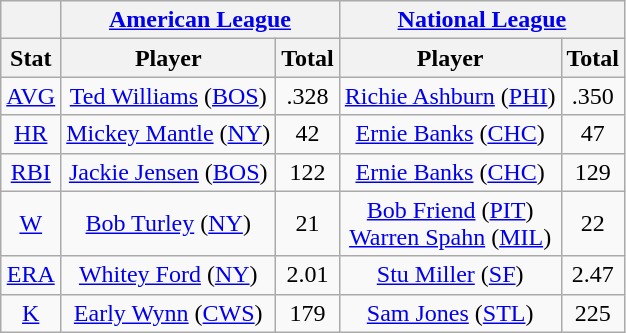<table class="wikitable" style="text-align:center;">
<tr>
<th></th>
<th colspan="2"><a href='#'>American League</a></th>
<th colspan="2"><a href='#'>National League</a></th>
</tr>
<tr>
<th>Stat</th>
<th>Player</th>
<th>Total</th>
<th>Player</th>
<th>Total</th>
</tr>
<tr>
<td><a href='#'>AVG</a></td>
<td><a href='#'>Ted Williams</a> (<a href='#'>BOS</a>)</td>
<td>.328</td>
<td><a href='#'>Richie Ashburn</a> (<a href='#'>PHI</a>)</td>
<td>.350</td>
</tr>
<tr>
<td><a href='#'>HR</a></td>
<td><a href='#'>Mickey Mantle</a> (<a href='#'>NY</a>)</td>
<td>42</td>
<td><a href='#'>Ernie Banks</a> (<a href='#'>CHC</a>)</td>
<td>47</td>
</tr>
<tr>
<td><a href='#'>RBI</a></td>
<td><a href='#'>Jackie Jensen</a> (<a href='#'>BOS</a>)</td>
<td>122</td>
<td><a href='#'>Ernie Banks</a> (<a href='#'>CHC</a>)</td>
<td>129</td>
</tr>
<tr>
<td><a href='#'>W</a></td>
<td><a href='#'>Bob Turley</a> (<a href='#'>NY</a>)</td>
<td>21</td>
<td><a href='#'>Bob Friend</a> (<a href='#'>PIT</a>)<br><a href='#'>Warren Spahn</a> (<a href='#'>MIL</a>)</td>
<td>22</td>
</tr>
<tr>
<td><a href='#'>ERA</a></td>
<td><a href='#'>Whitey Ford</a> (<a href='#'>NY</a>)</td>
<td>2.01</td>
<td><a href='#'>Stu Miller</a> (<a href='#'>SF</a>)</td>
<td>2.47</td>
</tr>
<tr>
<td><a href='#'>K</a></td>
<td><a href='#'>Early Wynn</a> (<a href='#'>CWS</a>)</td>
<td>179</td>
<td><a href='#'>Sam Jones</a> (<a href='#'>STL</a>)</td>
<td>225</td>
</tr>
</table>
